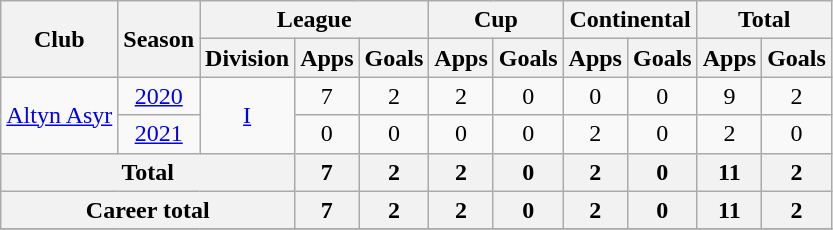<table class="wikitable" style="text-align: center;">
<tr>
<th rowspan=2>Club</th>
<th rowspan=2>Season</th>
<th colspan=3>League</th>
<th colspan=2>Cup</th>
<th colspan=2>Continental</th>
<th colspan=2>Total</th>
</tr>
<tr>
<th>Division</th>
<th>Apps</th>
<th>Goals</th>
<th>Apps</th>
<th>Goals</th>
<th>Apps</th>
<th>Goals</th>
<th>Apps</th>
<th>Goals</th>
</tr>
<tr>
<td rowspan=2><a href='#'>Altyn Asyr</a></td>
<td><a href='#'>2020</a></td>
<td rowspan=2><a href='#'>I</a></td>
<td>7</td>
<td>2</td>
<td>2</td>
<td>0</td>
<td 0>0</td>
<td>0</td>
<td>9</td>
<td>2</td>
</tr>
<tr>
<td><a href='#'>2021</a></td>
<td>0</td>
<td>0</td>
<td>0</td>
<td>0</td>
<td 0>2</td>
<td>0</td>
<td>2</td>
<td>0</td>
</tr>
<tr>
<th colspan="3">Total</th>
<th>7</th>
<th>2</th>
<th>2</th>
<th>0</th>
<th>2</th>
<th>0</th>
<th>11</th>
<th>2</th>
</tr>
<tr>
<th colspan="3">Career total</th>
<th>7</th>
<th>2</th>
<th>2</th>
<th>0</th>
<th>2</th>
<th>0</th>
<th>11</th>
<th>2</th>
</tr>
<tr>
</tr>
</table>
